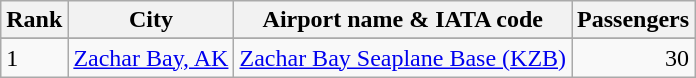<table class="wikitable">
<tr>
<th>Rank</th>
<th>City</th>
<th>Airport name & IATA code</th>
<th>Passengers</th>
</tr>
<tr>
</tr>
<tr>
<td>1</td>
<td><a href='#'>Zachar Bay, AK</a></td>
<td><a href='#'>Zachar Bay Seaplane Base (KZB)</a></td>
<td align="right">30</td>
</tr>
</table>
